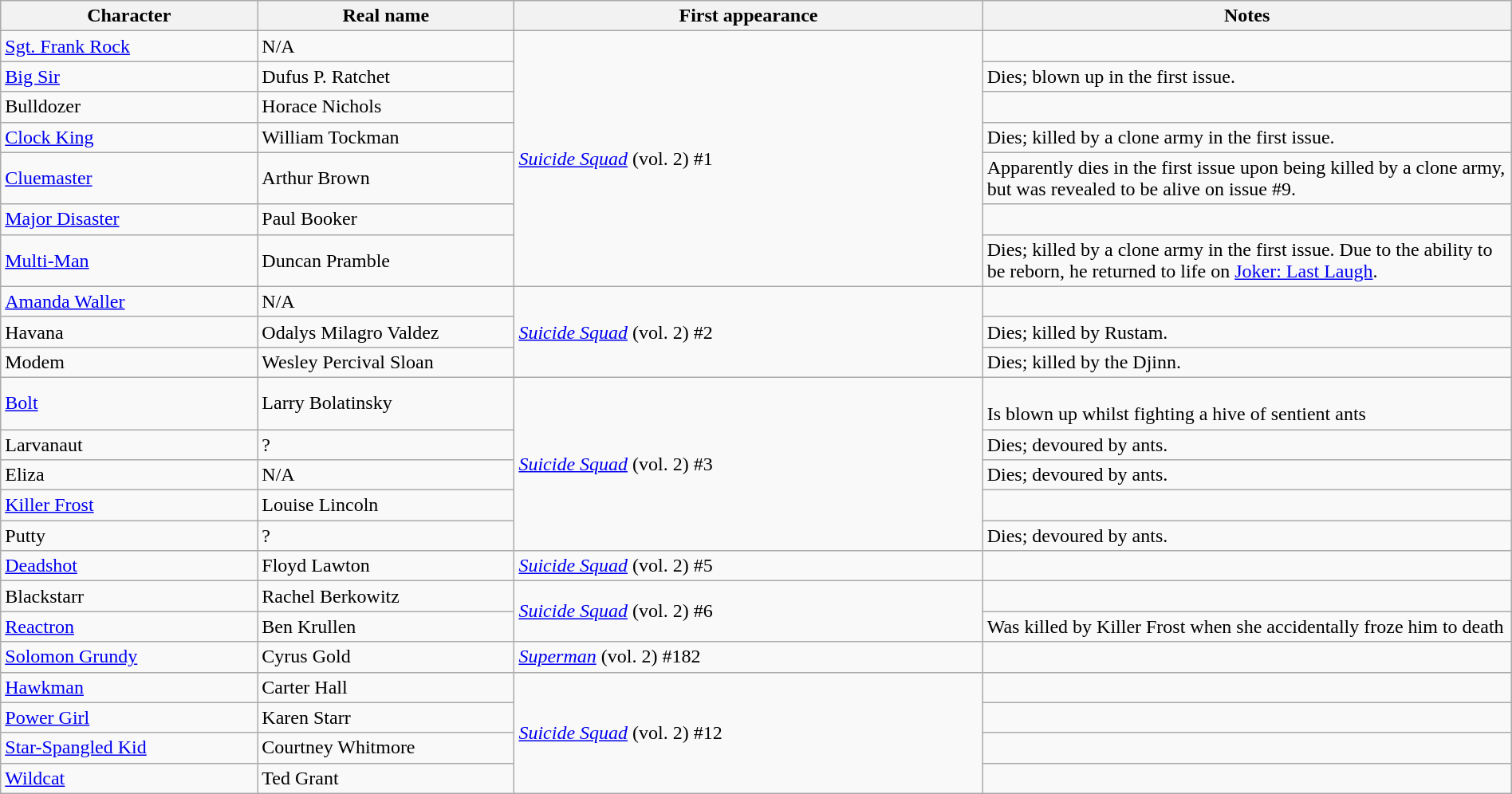<table class="wikitable" width=100%>
<tr>
<th width=17%>Character</th>
<th width=17%>Real name</th>
<th width=31%>First appearance</th>
<th width=35%>Notes</th>
</tr>
<tr>
<td><a href='#'>Sgt. Frank Rock</a></td>
<td>N/A</td>
<td rowspan=7><em><a href='#'>Suicide Squad</a></em> (vol. 2) #1</td>
<td></td>
</tr>
<tr>
<td><a href='#'>Big Sir</a></td>
<td>Dufus P. Ratchet</td>
<td>Dies; blown up in the first issue.</td>
</tr>
<tr>
<td>Bulldozer</td>
<td>Horace Nichols</td>
<td></td>
</tr>
<tr>
<td><a href='#'>Clock King</a></td>
<td>William Tockman</td>
<td>Dies; killed by a clone army in the first issue.</td>
</tr>
<tr>
<td><a href='#'>Cluemaster</a></td>
<td>Arthur Brown</td>
<td>Apparently dies in the first issue upon being killed by a clone army, but was revealed to be alive on issue #9.</td>
</tr>
<tr>
<td><a href='#'>Major Disaster</a></td>
<td>Paul Booker</td>
<td></td>
</tr>
<tr>
<td><a href='#'>Multi-Man</a></td>
<td>Duncan Pramble</td>
<td>Dies; killed by a clone army in the first issue. Due to the ability to be reborn, he returned to life on <a href='#'>Joker: Last Laugh</a>.</td>
</tr>
<tr>
<td><a href='#'>Amanda Waller</a></td>
<td>N/A</td>
<td rowspan=3><em><a href='#'>Suicide Squad</a></em> (vol. 2) #2</td>
<td></td>
</tr>
<tr>
<td>Havana</td>
<td>Odalys Milagro Valdez</td>
<td>Dies; killed by Rustam.</td>
</tr>
<tr>
<td>Modem</td>
<td>Wesley Percival Sloan</td>
<td>Dies; killed by the Djinn.</td>
</tr>
<tr>
<td><a href='#'>Bolt</a></td>
<td>Larry Bolatinsky</td>
<td rowspan=5><em><a href='#'>Suicide Squad</a></em> (vol. 2) #3</td>
<td><br>Is blown up whilst fighting a hive of sentient ants</td>
</tr>
<tr>
<td>Larvanaut</td>
<td>?</td>
<td>Dies; devoured by ants.</td>
</tr>
<tr>
<td>Eliza</td>
<td>N/A</td>
<td>Dies; devoured by ants.</td>
</tr>
<tr>
<td><a href='#'>Killer Frost</a></td>
<td>Louise Lincoln</td>
<td></td>
</tr>
<tr>
<td>Putty</td>
<td>?</td>
<td>Dies; devoured by ants.</td>
</tr>
<tr>
<td><a href='#'>Deadshot</a></td>
<td>Floyd Lawton</td>
<td><em><a href='#'>Suicide Squad</a></em> (vol. 2) #5</td>
<td></td>
</tr>
<tr>
<td>Blackstarr</td>
<td>Rachel Berkowitz</td>
<td rowspan=2><em><a href='#'>Suicide Squad</a></em> (vol. 2) #6</td>
<td></td>
</tr>
<tr>
<td><a href='#'>Reactron</a></td>
<td>Ben Krullen</td>
<td>Was killed by Killer Frost when she accidentally froze him to death</td>
</tr>
<tr>
<td><a href='#'>Solomon Grundy</a></td>
<td>Cyrus Gold</td>
<td rowspan=1><em><a href='#'>Superman</a></em> (vol. 2) #182</td>
<td></td>
</tr>
<tr>
<td><a href='#'>Hawkman</a></td>
<td>Carter Hall</td>
<td rowspan=4><em><a href='#'>Suicide Squad</a></em> (vol. 2) #12</td>
<td></td>
</tr>
<tr>
<td><a href='#'>Power Girl</a></td>
<td>Karen Starr</td>
<td></td>
</tr>
<tr>
<td><a href='#'>Star-Spangled Kid</a></td>
<td>Courtney Whitmore</td>
<td></td>
</tr>
<tr>
<td><a href='#'>Wildcat</a></td>
<td>Ted Grant</td>
<td></td>
</tr>
</table>
